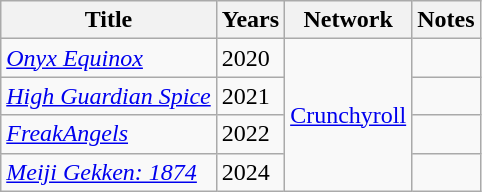<table class="wikitable sortable">
<tr>
<th>Title</th>
<th>Years</th>
<th>Network</th>
<th>Notes</th>
</tr>
<tr>
<td><em><a href='#'>Onyx Equinox</a></em></td>
<td>2020</td>
<td rowspan="4"><a href='#'>Crunchyroll</a></td>
<td></td>
</tr>
<tr>
<td><em><a href='#'>High Guardian Spice</a></em></td>
<td>2021</td>
<td></td>
</tr>
<tr>
<td><em><a href='#'>FreakAngels</a></em></td>
<td>2022</td>
<td></td>
</tr>
<tr>
<td><em><a href='#'>Meiji Gekken: 1874</a></em></td>
<td>2024</td>
<td></td>
</tr>
</table>
